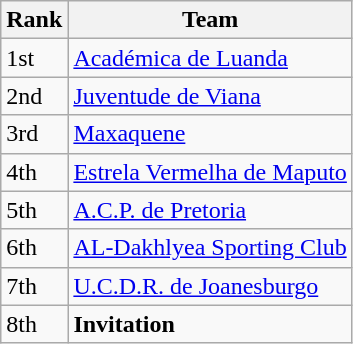<table class="wikitable">
<tr>
<th>Rank</th>
<th>Team</th>
</tr>
<tr>
<td>1st</td>
<td> <a href='#'>Académica de Luanda</a></td>
</tr>
<tr>
<td>2nd</td>
<td> <a href='#'>Juventude de Viana</a></td>
</tr>
<tr>
<td>3rd</td>
<td> <a href='#'>Maxaquene</a></td>
</tr>
<tr>
<td>4th</td>
<td> <a href='#'>Estrela Vermelha de Maputo</a></td>
</tr>
<tr>
<td>5th</td>
<td> <a href='#'>A.C.P. de Pretoria</a></td>
</tr>
<tr>
<td>6th</td>
<td> <a href='#'>AL-Dakhlyea Sporting Club</a></td>
</tr>
<tr>
<td>7th</td>
<td> <a href='#'>U.C.D.R. de Joanesburgo</a></td>
</tr>
<tr>
<td>8th</td>
<td> <strong>Invitation</strong></td>
</tr>
</table>
